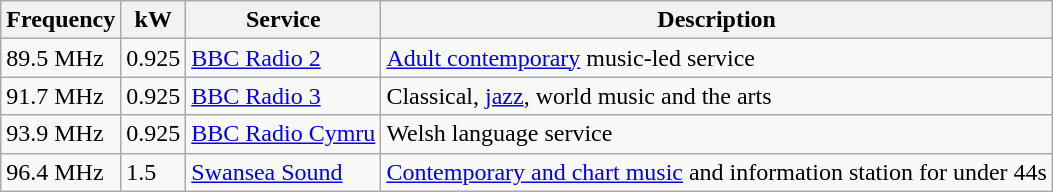<table class="wikitable sortable">
<tr>
<th>Frequency</th>
<th>kW</th>
<th>Service</th>
<th>Description</th>
</tr>
<tr>
<td>89.5 MHz</td>
<td>0.925</td>
<td><a href='#'>BBC Radio 2</a></td>
<td><a href='#'>Adult contemporary</a> music-led service</td>
</tr>
<tr>
<td>91.7 MHz</td>
<td>0.925</td>
<td><a href='#'>BBC Radio 3</a></td>
<td>Classical, <a href='#'>jazz</a>, world music and the arts</td>
</tr>
<tr>
<td>93.9 MHz</td>
<td>0.925</td>
<td><a href='#'>BBC Radio Cymru</a></td>
<td>Welsh language service</td>
</tr>
<tr>
<td>96.4 MHz</td>
<td>1.5</td>
<td><a href='#'>Swansea Sound</a></td>
<td><a href='#'>Contemporary and chart music</a> and information station for under 44s</td>
</tr>
</table>
